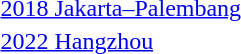<table>
<tr>
<td rowspan=2><a href='#'>2018 Jakarta–Palembang</a></td>
<td rowspan=2></td>
<td rowspan=2></td>
<td></td>
</tr>
<tr>
<td></td>
</tr>
<tr>
<td rowspan=2><a href='#'>2022 Hangzhou</a></td>
<td rowspan=2></td>
<td rowspan=2></td>
<td></td>
</tr>
<tr>
<td></td>
</tr>
</table>
